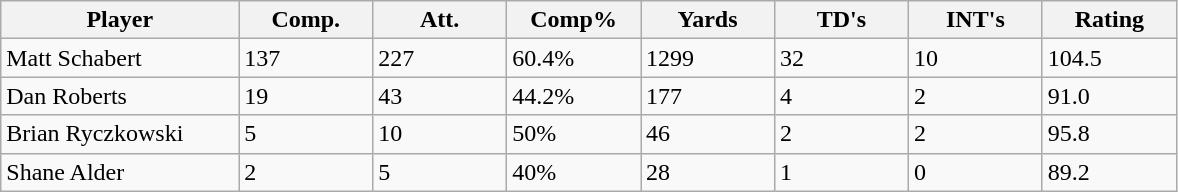<table class="wikitable sortable">
<tr>
<th bgcolor="#DDDDFF" width="16%">Player</th>
<th bgcolor="#DDDDFF" width="9%">Comp.</th>
<th bgcolor="#DDDDFF" width="9%">Att.</th>
<th bgcolor="#DDDDFF" width="9%">Comp%</th>
<th bgcolor="#DDDDFF" width="9%">Yards</th>
<th bgcolor="#DDDDFF" width="9%">TD's</th>
<th bgcolor="#DDDDFF" width="9%">INT's</th>
<th bgcolor="#DDDDFF" width="9%">Rating</th>
</tr>
<tr>
<td>Matt Schabert</td>
<td>137</td>
<td>227</td>
<td>60.4%</td>
<td>1299</td>
<td>32</td>
<td>10</td>
<td>104.5</td>
</tr>
<tr>
<td>Dan Roberts</td>
<td>19</td>
<td>43</td>
<td>44.2%</td>
<td>177</td>
<td>4</td>
<td>2</td>
<td>91.0</td>
</tr>
<tr>
<td>Brian Ryczkowski</td>
<td>5</td>
<td>10</td>
<td>50%</td>
<td>46</td>
<td>2</td>
<td>2</td>
<td>95.8</td>
</tr>
<tr>
<td>Shane Alder</td>
<td>2</td>
<td>5</td>
<td>40%</td>
<td>28</td>
<td>1</td>
<td>0</td>
<td>89.2</td>
</tr>
</table>
